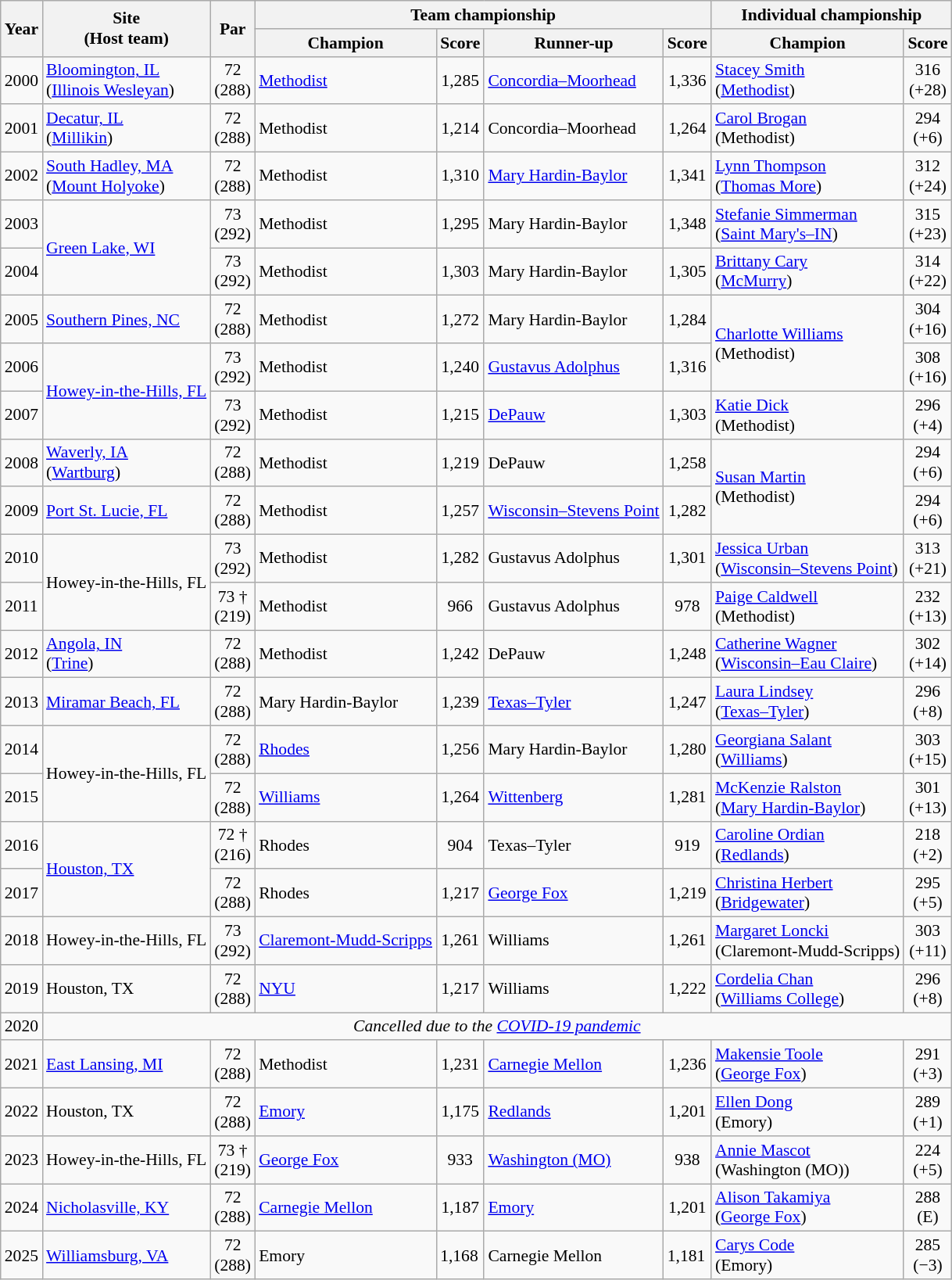<table class="wikitable" style="font-size:90%;">
<tr>
<th rowspan="2">Year</th>
<th rowspan="2">Site<br>(Host team)</th>
<th rowspan="2">Par</th>
<th colspan=4>Team championship</th>
<th colspan=4>Individual championship</th>
</tr>
<tr>
<th>Champion</th>
<th>Score</th>
<th>Runner-up</th>
<th>Score</th>
<th>Champion</th>
<th>Score</th>
</tr>
<tr>
<td align=center>2000</td>
<td><a href='#'>Bloomington, IL</a><br>(<a href='#'>Illinois Wesleyan</a>)</td>
<td align=center>72<br>(288)</td>
<td><a href='#'>Methodist</a></td>
<td align=center>1,285</td>
<td><a href='#'>Concordia–Moorhead</a></td>
<td align=center>1,336</td>
<td><a href='#'>Stacey Smith</a><br>(<a href='#'>Methodist</a>)</td>
<td align=center>316<br>(+28)</td>
</tr>
<tr>
<td align=center>2001</td>
<td><a href='#'>Decatur, IL</a><br>(<a href='#'>Millikin</a>)</td>
<td align=center>72<br>(288)</td>
<td>Methodist</td>
<td align=center>1,214</td>
<td>Concordia–Moorhead</td>
<td align=center>1,264</td>
<td><a href='#'>Carol Brogan</a><br>(Methodist)</td>
<td align=center>294<br>(+6)</td>
</tr>
<tr>
<td align=center>2002</td>
<td><a href='#'>South Hadley, MA</a><br>(<a href='#'>Mount Holyoke</a>)</td>
<td align=center>72<br>(288)</td>
<td>Methodist</td>
<td align=center>1,310</td>
<td><a href='#'>Mary Hardin-Baylor</a></td>
<td align=center>1,341</td>
<td><a href='#'>Lynn Thompson</a><br>(<a href='#'>Thomas More</a>)</td>
<td align=center>312<br>(+24)</td>
</tr>
<tr>
<td align=center>2003</td>
<td rowspan="2"><a href='#'>Green Lake, WI</a></td>
<td align=center>73<br>(292)</td>
<td>Methodist</td>
<td align=center>1,295</td>
<td>Mary Hardin-Baylor</td>
<td align=center>1,348</td>
<td><a href='#'>Stefanie Simmerman</a><br>(<a href='#'>Saint Mary's–IN</a>)</td>
<td align=center>315<br>(+23)</td>
</tr>
<tr>
<td align=center>2004</td>
<td align=center>73<br>(292)</td>
<td>Methodist</td>
<td align=center>1,303</td>
<td>Mary Hardin-Baylor</td>
<td align=center>1,305</td>
<td><a href='#'>Brittany Cary</a><br>(<a href='#'>McMurry</a>)</td>
<td align=center>314<br>(+22)</td>
</tr>
<tr>
<td align=center>2005</td>
<td><a href='#'>Southern Pines, NC</a></td>
<td align=center>72<br>(288)</td>
<td>Methodist</td>
<td align=center>1,272</td>
<td>Mary Hardin-Baylor</td>
<td align=center>1,284</td>
<td rowspan="2"><a href='#'>Charlotte Williams</a><br>(Methodist)</td>
<td align=center>304<br>(+16)</td>
</tr>
<tr>
<td align=center>2006</td>
<td rowspan="2"><a href='#'>Howey-in-the-Hills, FL</a></td>
<td align=center>73<br>(292)</td>
<td>Methodist</td>
<td align=center>1,240</td>
<td><a href='#'>Gustavus Adolphus</a></td>
<td align=center>1,316</td>
<td align=center>308<br>(+16)</td>
</tr>
<tr>
<td align=center>2007</td>
<td align=center>73<br>(292)</td>
<td>Methodist</td>
<td align=center>1,215</td>
<td><a href='#'>DePauw</a></td>
<td align=center>1,303</td>
<td><a href='#'>Katie Dick</a><br>(Methodist)</td>
<td align=center>296<br>(+4)</td>
</tr>
<tr>
<td align=center>2008</td>
<td><a href='#'>Waverly, IA</a><br>(<a href='#'>Wartburg</a>)</td>
<td align=center>72<br>(288)</td>
<td>Methodist</td>
<td align=center>1,219</td>
<td>DePauw</td>
<td align=center>1,258</td>
<td rowspan="2"><a href='#'>Susan Martin</a><br>(Methodist)</td>
<td align=center>294<br>(+6)</td>
</tr>
<tr>
<td align=center>2009</td>
<td><a href='#'>Port St. Lucie, FL</a></td>
<td align=center>72<br>(288)</td>
<td>Methodist</td>
<td align=center>1,257</td>
<td><a href='#'>Wisconsin–Stevens Point</a></td>
<td align=center>1,282</td>
<td align=center>294<br>(+6)</td>
</tr>
<tr>
<td align=center>2010</td>
<td rowspan="2">Howey-in-the-Hills, FL</td>
<td align=center>73<br>(292)</td>
<td>Methodist</td>
<td align=center>1,282</td>
<td>Gustavus Adolphus</td>
<td align=center>1,301</td>
<td><a href='#'>Jessica Urban</a><br>(<a href='#'>Wisconsin–Stevens Point</a>)</td>
<td align=center>313<br>(+21)</td>
</tr>
<tr>
<td align=center>2011</td>
<td align=center>73 †<br>(219)</td>
<td>Methodist</td>
<td align=center>966</td>
<td>Gustavus Adolphus</td>
<td align=center>978</td>
<td><a href='#'>Paige Caldwell</a><br>(Methodist)</td>
<td align=center>232<br>(+13)</td>
</tr>
<tr>
<td align=center>2012</td>
<td><a href='#'>Angola, IN</a><br>(<a href='#'>Trine</a>)</td>
<td align=center>72<br>(288)</td>
<td>Methodist</td>
<td align=center>1,242</td>
<td>DePauw</td>
<td align=center>1,248</td>
<td><a href='#'>Catherine Wagner</a><br>(<a href='#'>Wisconsin–Eau Claire</a>)</td>
<td align=center>302<br>(+14)</td>
</tr>
<tr>
<td align=center>2013</td>
<td><a href='#'>Miramar Beach, FL</a></td>
<td align=center>72<br>(288)</td>
<td>Mary Hardin-Baylor</td>
<td align=center>1,239</td>
<td><a href='#'>Texas–Tyler</a></td>
<td align=center>1,247</td>
<td><a href='#'>Laura Lindsey</a><br>(<a href='#'>Texas–Tyler</a>)</td>
<td align=center>296<br>(+8)</td>
</tr>
<tr>
<td align=center>2014</td>
<td rowspan="2">Howey-in-the-Hills, FL</td>
<td align=center>72<br>(288)</td>
<td><a href='#'>Rhodes</a></td>
<td align=center>1,256</td>
<td>Mary Hardin-Baylor</td>
<td align=center>1,280</td>
<td><a href='#'>Georgiana Salant</a><br>(<a href='#'>Williams</a>)</td>
<td align=center>303<br>(+15)</td>
</tr>
<tr>
<td align=center>2015</td>
<td align=center>72<br>(288)</td>
<td><a href='#'>Williams</a></td>
<td align=center>1,264</td>
<td><a href='#'>Wittenberg</a></td>
<td align=center>1,281</td>
<td><a href='#'>McKenzie Ralston</a><br>(<a href='#'>Mary Hardin-Baylor</a>)</td>
<td align=center>301<br>(+13)</td>
</tr>
<tr>
<td align=center>2016</td>
<td rowspan="2"><a href='#'>Houston, TX</a></td>
<td align=center>72 †<br>(216)</td>
<td>Rhodes</td>
<td align=center>904</td>
<td>Texas–Tyler</td>
<td align=center>919</td>
<td><a href='#'>Caroline Ordian</a><br>(<a href='#'>Redlands</a>)</td>
<td align=center>218<br>(+2)</td>
</tr>
<tr>
<td align=center>2017</td>
<td align=center>72 <br>(288)</td>
<td>Rhodes</td>
<td align=center>1,217</td>
<td><a href='#'>George Fox</a></td>
<td align=center>1,219</td>
<td><a href='#'>Christina Herbert</a><br>(<a href='#'>Bridgewater</a>)</td>
<td align=center>295<br>(+5)</td>
</tr>
<tr>
<td align=center>2018</td>
<td>Howey-in-the-Hills, FL</td>
<td align=center>73 <br>(292)</td>
<td><a href='#'>Claremont-Mudd-Scripps</a></td>
<td align=center>1,261</td>
<td>Williams</td>
<td align=center>1,261</td>
<td><a href='#'>Margaret Loncki</a><br>(Claremont-Mudd-Scripps)</td>
<td align=center>303<br>(+11)</td>
</tr>
<tr>
<td align=center>2019</td>
<td>Houston, TX</td>
<td align=center>72 <br>(288)</td>
<td><a href='#'>NYU</a></td>
<td align=center>1,217</td>
<td>Williams</td>
<td align=center>1,222</td>
<td><a href='#'>Cordelia Chan</a><br>(<a href='#'>Williams College</a>)</td>
<td align=center>296<br>(+8)</td>
</tr>
<tr>
<td align=center>2020</td>
<td colspan=8 align=center><em>Cancelled due to the <a href='#'>COVID-19 pandemic</a></em></td>
</tr>
<tr>
<td align=center>2021</td>
<td><a href='#'>East Lansing, MI</a></td>
<td align=center>72 <br>(288)</td>
<td>Methodist</td>
<td align=center>1,231</td>
<td><a href='#'>Carnegie Mellon</a></td>
<td align=center>1,236</td>
<td><a href='#'>Makensie Toole</a><br>(<a href='#'>George Fox</a>)</td>
<td align=center>291<br>(+3)</td>
</tr>
<tr>
<td align=center>2022</td>
<td>Houston, TX</td>
<td align=center>72 <br>(288)</td>
<td><a href='#'>Emory</a></td>
<td align=center>1,175</td>
<td><a href='#'>Redlands</a></td>
<td align=center>1,201</td>
<td><a href='#'>Ellen Dong</a><br>(Emory)</td>
<td align=center>289<br>(+1)</td>
</tr>
<tr>
<td align=center>2023</td>
<td>Howey-in-the-Hills, FL</td>
<td align=center>73 †<br>(219)</td>
<td><a href='#'>George Fox</a></td>
<td align=center>933</td>
<td><a href='#'>Washington (MO)</a></td>
<td align=center>938</td>
<td><a href='#'>Annie Mascot</a><br>(Washington (MO))</td>
<td align=center>224<br>(+5)</td>
</tr>
<tr>
<td align=center>2024</td>
<td><a href='#'>Nicholasville, KY</a></td>
<td align=center>72<br>(288)</td>
<td><a href='#'>Carnegie Mellon</a></td>
<td align=center>1,187</td>
<td><a href='#'>Emory</a></td>
<td align=center>1,201</td>
<td><a href='#'>Alison Takamiya</a><br>(<a href='#'>George Fox</a>)</td>
<td align=center>288<br>(E)</td>
</tr>
<tr>
<td align=center>2025</td>
<td><a href='#'>Williamsburg, VA</a></td>
<td align=center>72<br>(288)</td>
<td>Emory</td>
<td>1,168</td>
<td>Carnegie Mellon</td>
<td>1,181</td>
<td><a href='#'>Carys Code</a><br>(Emory)</td>
<td align=center>285<br>(−3)</td>
</tr>
</table>
